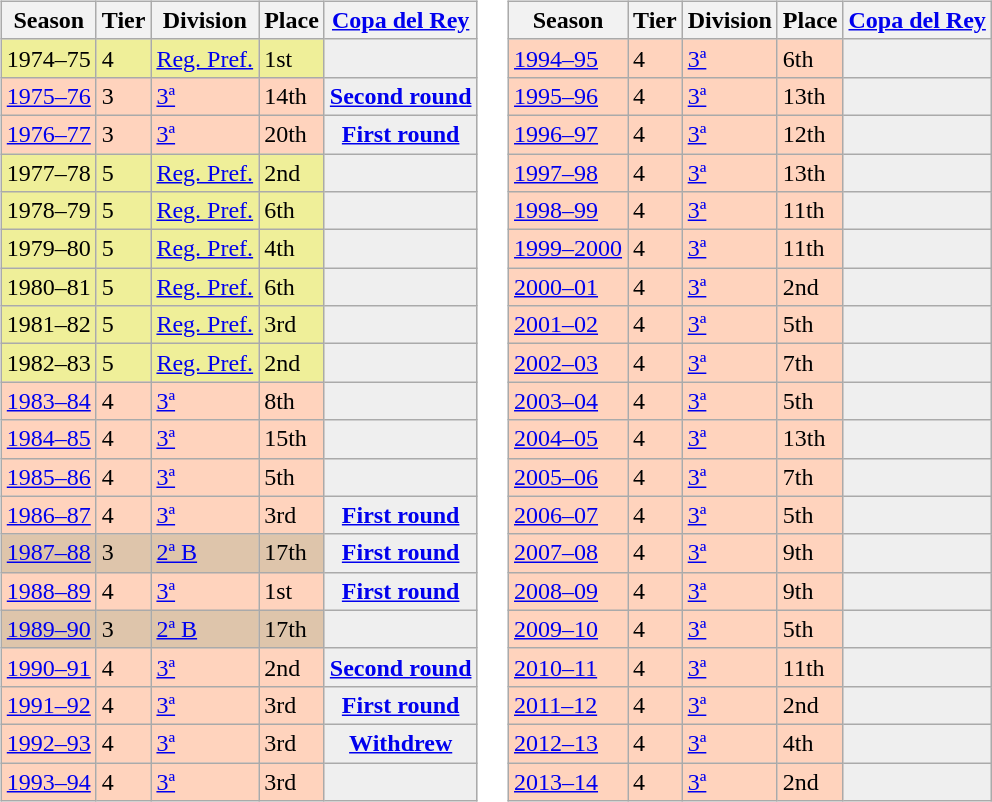<table>
<tr>
<td valign="top" width=0%><br><table class="wikitable">
<tr style="background:#f0f6fa;">
<th>Season</th>
<th>Tier</th>
<th>Division</th>
<th>Place</th>
<th><a href='#'>Copa del Rey</a></th>
</tr>
<tr>
<td style="background:#EFEF99;">1974–75</td>
<td style="background:#EFEF99;">4</td>
<td style="background:#EFEF99;"><a href='#'>Reg. Pref.</a></td>
<td style="background:#EFEF99;">1st</td>
<th style="background:#efefef;"></th>
</tr>
<tr>
<td style="background:#FFD3BD;"><a href='#'>1975–76</a></td>
<td style="background:#FFD3BD;">3</td>
<td style="background:#FFD3BD;"><a href='#'>3ª</a></td>
<td style="background:#FFD3BD;">14th</td>
<th style="background:#efefef;"><a href='#'>Second round</a></th>
</tr>
<tr>
<td style="background:#FFD3BD;"><a href='#'>1976–77</a></td>
<td style="background:#FFD3BD;">3</td>
<td style="background:#FFD3BD;"><a href='#'>3ª</a></td>
<td style="background:#FFD3BD;">20th</td>
<th style="background:#efefef;"><a href='#'>First round</a></th>
</tr>
<tr>
<td style="background:#EFEF99;">1977–78</td>
<td style="background:#EFEF99;">5</td>
<td style="background:#EFEF99;"><a href='#'>Reg. Pref.</a></td>
<td style="background:#EFEF99;">2nd</td>
<th style="background:#efefef;"></th>
</tr>
<tr>
<td style="background:#EFEF99;">1978–79</td>
<td style="background:#EFEF99;">5</td>
<td style="background:#EFEF99;"><a href='#'>Reg. Pref.</a></td>
<td style="background:#EFEF99;">6th</td>
<th style="background:#efefef;"></th>
</tr>
<tr>
<td style="background:#EFEF99;">1979–80</td>
<td style="background:#EFEF99;">5</td>
<td style="background:#EFEF99;"><a href='#'>Reg. Pref.</a></td>
<td style="background:#EFEF99;">4th</td>
<th style="background:#efefef;"></th>
</tr>
<tr>
<td style="background:#EFEF99;">1980–81</td>
<td style="background:#EFEF99;">5</td>
<td style="background:#EFEF99;"><a href='#'>Reg. Pref.</a></td>
<td style="background:#EFEF99;">6th</td>
<th style="background:#efefef;"></th>
</tr>
<tr>
<td style="background:#EFEF99;">1981–82</td>
<td style="background:#EFEF99;">5</td>
<td style="background:#EFEF99;"><a href='#'>Reg. Pref.</a></td>
<td style="background:#EFEF99;">3rd</td>
<th style="background:#efefef;"></th>
</tr>
<tr>
<td style="background:#EFEF99;">1982–83</td>
<td style="background:#EFEF99;">5</td>
<td style="background:#EFEF99;"><a href='#'>Reg. Pref.</a></td>
<td style="background:#EFEF99;">2nd</td>
<th style="background:#efefef;"></th>
</tr>
<tr>
<td style="background:#FFD3BD;"><a href='#'>1983–84</a></td>
<td style="background:#FFD3BD;">4</td>
<td style="background:#FFD3BD;"><a href='#'>3ª</a></td>
<td style="background:#FFD3BD;">8th</td>
<th style="background:#efefef;"></th>
</tr>
<tr>
<td style="background:#FFD3BD;"><a href='#'>1984–85</a></td>
<td style="background:#FFD3BD;">4</td>
<td style="background:#FFD3BD;"><a href='#'>3ª</a></td>
<td style="background:#FFD3BD;">15th</td>
<td style="background:#efefef;"></td>
</tr>
<tr>
<td style="background:#FFD3BD;"><a href='#'>1985–86</a></td>
<td style="background:#FFD3BD;">4</td>
<td style="background:#FFD3BD;"><a href='#'>3ª</a></td>
<td style="background:#FFD3BD;">5th</td>
<td style="background:#efefef;"></td>
</tr>
<tr>
<td style="background:#FFD3BD;"><a href='#'>1986–87</a></td>
<td style="background:#FFD3BD;">4</td>
<td style="background:#FFD3BD;"><a href='#'>3ª</a></td>
<td style="background:#FFD3BD;">3rd</td>
<th style="background:#efefef;"><a href='#'>First round</a></th>
</tr>
<tr>
<td style="background:#DEC5AB;"><a href='#'>1987–88</a></td>
<td style="background:#DEC5AB;">3</td>
<td style="background:#DEC5AB;"><a href='#'>2ª B</a></td>
<td style="background:#DEC5AB;">17th</td>
<th style="background:#efefef;"><a href='#'>First round</a></th>
</tr>
<tr>
<td style="background:#FFD3BD;"><a href='#'>1988–89</a></td>
<td style="background:#FFD3BD;">4</td>
<td style="background:#FFD3BD;"><a href='#'>3ª</a></td>
<td style="background:#FFD3BD;">1st</td>
<th style="background:#efefef;"><a href='#'>First round</a></th>
</tr>
<tr>
<td style="background:#DEC5AB;"><a href='#'>1989–90</a></td>
<td style="background:#DEC5AB;">3</td>
<td style="background:#DEC5AB;"><a href='#'>2ª B</a></td>
<td style="background:#DEC5AB;">17th</td>
<th style="background:#efefef;"></th>
</tr>
<tr>
<td style="background:#FFD3BD;"><a href='#'>1990–91</a></td>
<td style="background:#FFD3BD;">4</td>
<td style="background:#FFD3BD;"><a href='#'>3ª</a></td>
<td style="background:#FFD3BD;">2nd</td>
<th style="background:#efefef;"><a href='#'>Second round</a></th>
</tr>
<tr>
<td style="background:#FFD3BD;"><a href='#'>1991–92</a></td>
<td style="background:#FFD3BD;">4</td>
<td style="background:#FFD3BD;"><a href='#'>3ª</a></td>
<td style="background:#FFD3BD;">3rd</td>
<th style="background:#efefef;"><a href='#'>First round</a></th>
</tr>
<tr>
<td style="background:#FFD3BD;"><a href='#'>1992–93</a></td>
<td style="background:#FFD3BD;">4</td>
<td style="background:#FFD3BD;"><a href='#'>3ª</a></td>
<td style="background:#FFD3BD;">3rd</td>
<th style="background:#efefef;"><a href='#'>Withdrew</a></th>
</tr>
<tr>
<td style="background:#FFD3BD;"><a href='#'>1993–94</a></td>
<td style="background:#FFD3BD;">4</td>
<td style="background:#FFD3BD;"><a href='#'>3ª</a></td>
<td style="background:#FFD3BD;">3rd</td>
<th style="background:#efefef;"></th>
</tr>
</table>
</td>
<td valign="top" width=0%><br><table class="wikitable">
<tr style="background:#f0f6fa;">
<th>Season</th>
<th>Tier</th>
<th>Division</th>
<th>Place</th>
<th><a href='#'>Copa del Rey</a></th>
</tr>
<tr>
<td style="background:#FFD3BD;"><a href='#'>1994–95</a></td>
<td style="background:#FFD3BD;">4</td>
<td style="background:#FFD3BD;"><a href='#'>3ª</a></td>
<td style="background:#FFD3BD;">6th</td>
<th style="background:#efefef;"></th>
</tr>
<tr>
<td style="background:#FFD3BD;"><a href='#'>1995–96</a></td>
<td style="background:#FFD3BD;">4</td>
<td style="background:#FFD3BD;"><a href='#'>3ª</a></td>
<td style="background:#FFD3BD;">13th</td>
<th style="background:#efefef;"></th>
</tr>
<tr>
<td style="background:#FFD3BD;"><a href='#'>1996–97</a></td>
<td style="background:#FFD3BD;">4</td>
<td style="background:#FFD3BD;"><a href='#'>3ª</a></td>
<td style="background:#FFD3BD;">12th</td>
<td style="background:#efefef;"></td>
</tr>
<tr>
<td style="background:#FFD3BD;"><a href='#'>1997–98</a></td>
<td style="background:#FFD3BD;">4</td>
<td style="background:#FFD3BD;"><a href='#'>3ª</a></td>
<td style="background:#FFD3BD;">13th</td>
<td style="background:#efefef;"></td>
</tr>
<tr>
<td style="background:#FFD3BD;"><a href='#'>1998–99</a></td>
<td style="background:#FFD3BD;">4</td>
<td style="background:#FFD3BD;"><a href='#'>3ª</a></td>
<td style="background:#FFD3BD;">11th</td>
<th style="background:#efefef;"></th>
</tr>
<tr>
<td style="background:#FFD3BD;"><a href='#'>1999–2000</a></td>
<td style="background:#FFD3BD;">4</td>
<td style="background:#FFD3BD;"><a href='#'>3ª</a></td>
<td style="background:#FFD3BD;">11th</td>
<th style="background:#efefef;"></th>
</tr>
<tr>
<td style="background:#FFD3BD;"><a href='#'>2000–01</a></td>
<td style="background:#FFD3BD;">4</td>
<td style="background:#FFD3BD;"><a href='#'>3ª</a></td>
<td style="background:#FFD3BD;">2nd</td>
<th style="background:#efefef;"></th>
</tr>
<tr>
<td style="background:#FFD3BD;"><a href='#'>2001–02</a></td>
<td style="background:#FFD3BD;">4</td>
<td style="background:#FFD3BD;"><a href='#'>3ª</a></td>
<td style="background:#FFD3BD;">5th</td>
<td style="background:#efefef;"></td>
</tr>
<tr>
<td style="background:#FFD3BD;"><a href='#'>2002–03</a></td>
<td style="background:#FFD3BD;">4</td>
<td style="background:#FFD3BD;"><a href='#'>3ª</a></td>
<td style="background:#FFD3BD;">7th</td>
<th style="background:#efefef;"></th>
</tr>
<tr>
<td style="background:#FFD3BD;"><a href='#'>2003–04</a></td>
<td style="background:#FFD3BD;">4</td>
<td style="background:#FFD3BD;"><a href='#'>3ª</a></td>
<td style="background:#FFD3BD;">5th</td>
<th style="background:#efefef;"></th>
</tr>
<tr>
<td style="background:#FFD3BD;"><a href='#'>2004–05</a></td>
<td style="background:#FFD3BD;">4</td>
<td style="background:#FFD3BD;"><a href='#'>3ª</a></td>
<td style="background:#FFD3BD;">13th</td>
<th style="background:#efefef;"></th>
</tr>
<tr>
<td style="background:#FFD3BD;"><a href='#'>2005–06</a></td>
<td style="background:#FFD3BD;">4</td>
<td style="background:#FFD3BD;"><a href='#'>3ª</a></td>
<td style="background:#FFD3BD;">7th</td>
<td style="background:#efefef;"></td>
</tr>
<tr>
<td style="background:#FFD3BD;"><a href='#'>2006–07</a></td>
<td style="background:#FFD3BD;">4</td>
<td style="background:#FFD3BD;"><a href='#'>3ª</a></td>
<td style="background:#FFD3BD;">5th</td>
<td style="background:#efefef;"></td>
</tr>
<tr>
<td style="background:#FFD3BD;"><a href='#'>2007–08</a></td>
<td style="background:#FFD3BD;">4</td>
<td style="background:#FFD3BD;"><a href='#'>3ª</a></td>
<td style="background:#FFD3BD;">9th</td>
<td style="background:#efefef;"></td>
</tr>
<tr>
<td style="background:#FFD3BD;"><a href='#'>2008–09</a></td>
<td style="background:#FFD3BD;">4</td>
<td style="background:#FFD3BD;"><a href='#'>3ª</a></td>
<td style="background:#FFD3BD;">9th</td>
<td style="background:#efefef;"></td>
</tr>
<tr>
<td style="background:#FFD3BD;"><a href='#'>2009–10</a></td>
<td style="background:#FFD3BD;">4</td>
<td style="background:#FFD3BD;"><a href='#'>3ª</a></td>
<td style="background:#FFD3BD;">5th</td>
<td style="background:#efefef;"></td>
</tr>
<tr>
<td style="background:#FFD3BD;"><a href='#'>2010–11</a></td>
<td style="background:#FFD3BD;">4</td>
<td style="background:#FFD3BD;"><a href='#'>3ª</a></td>
<td style="background:#FFD3BD;">11th</td>
<td style="background:#efefef;"></td>
</tr>
<tr>
<td style="background:#FFD3BD;"><a href='#'>2011–12</a></td>
<td style="background:#FFD3BD;">4</td>
<td style="background:#FFD3BD;"><a href='#'>3ª</a></td>
<td style="background:#FFD3BD;">2nd</td>
<td style="background:#efefef;"></td>
</tr>
<tr>
<td style="background:#FFD3BD;"><a href='#'>2012–13</a></td>
<td style="background:#FFD3BD;">4</td>
<td style="background:#FFD3BD;"><a href='#'>3ª</a></td>
<td style="background:#FFD3BD;">4th</td>
<td style="background:#efefef;"></td>
</tr>
<tr>
<td style="background:#FFD3BD;"><a href='#'>2013–14</a></td>
<td style="background:#FFD3BD;">4</td>
<td style="background:#FFD3BD;"><a href='#'>3ª</a></td>
<td style="background:#FFD3BD;">2nd</td>
<td style="background:#efefef;"></td>
</tr>
</table>
</td>
</tr>
</table>
